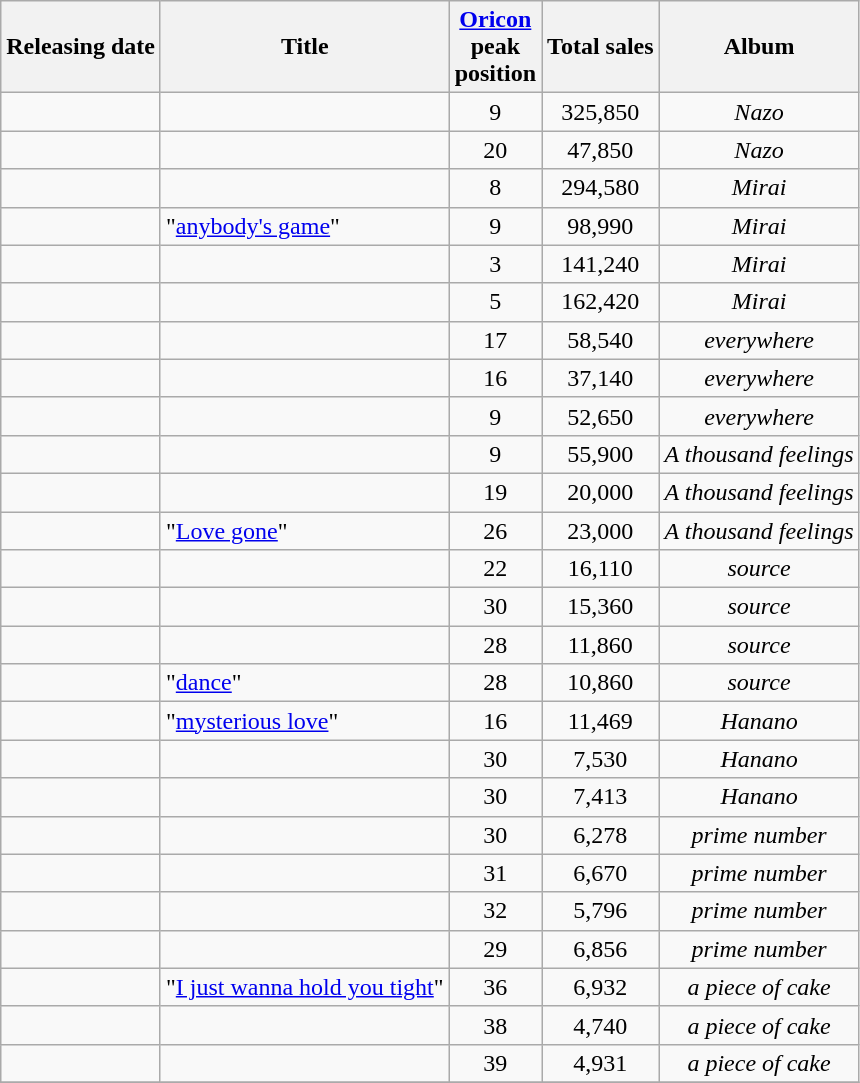<table class="wikitable plainrowheaders" style="text-align:center">
<tr>
<th>Releasing date</th>
<th>Title</th>
<th><a href='#'>Oricon</a><br>peak<br>position</th>
<th>Total sales</th>
<th>Album</th>
</tr>
<tr>
<td></td>
<td align=left></td>
<td>9</td>
<td>325,850</td>
<td><em>Nazo</em></td>
</tr>
<tr>
<td></td>
<td align=left></td>
<td>20</td>
<td>47,850</td>
<td><em>Nazo</em></td>
</tr>
<tr>
<td></td>
<td align=left></td>
<td>8</td>
<td>294,580</td>
<td><em>Mirai</em></td>
</tr>
<tr>
<td></td>
<td align=left>"<a href='#'>anybody's game</a>"</td>
<td>9</td>
<td>98,990</td>
<td><em>Mirai</em></td>
</tr>
<tr>
<td></td>
<td align=left></td>
<td>3</td>
<td>141,240</td>
<td><em>Mirai</em></td>
</tr>
<tr>
<td></td>
<td align=left></td>
<td>5</td>
<td>162,420</td>
<td><em>Mirai</em></td>
</tr>
<tr>
<td></td>
<td align=left></td>
<td>17</td>
<td>58,540</td>
<td><em>everywhere</em></td>
</tr>
<tr>
<td></td>
<td align=left></td>
<td>16</td>
<td>37,140</td>
<td><em>everywhere</em></td>
</tr>
<tr>
<td></td>
<td align=left></td>
<td>9</td>
<td>52,650</td>
<td><em>everywhere</em></td>
</tr>
<tr>
<td></td>
<td align=left></td>
<td>9</td>
<td>55,900</td>
<td><em>A thousand feelings</em></td>
</tr>
<tr>
<td></td>
<td align=left></td>
<td>19</td>
<td>20,000</td>
<td><em>A thousand feelings</em></td>
</tr>
<tr>
<td></td>
<td align=left>"<a href='#'>Love gone</a>"</td>
<td>26</td>
<td>23,000</td>
<td><em>A thousand feelings</em></td>
</tr>
<tr>
<td></td>
<td align=left></td>
<td>22</td>
<td>16,110</td>
<td><em>source</em></td>
</tr>
<tr>
<td></td>
<td align=left></td>
<td>30</td>
<td>15,360</td>
<td><em>source</em></td>
</tr>
<tr>
<td></td>
<td align=left></td>
<td>28</td>
<td>11,860</td>
<td><em>source</em></td>
</tr>
<tr>
<td></td>
<td align=left>"<a href='#'>dance</a>"</td>
<td>28</td>
<td>10,860</td>
<td><em>source</em></td>
</tr>
<tr>
<td></td>
<td align=left>"<a href='#'>mysterious love</a>"</td>
<td>16</td>
<td>11,469</td>
<td><em>Hanano</em></td>
</tr>
<tr>
<td></td>
<td align=left></td>
<td>30</td>
<td>7,530</td>
<td><em>Hanano</em></td>
</tr>
<tr>
<td></td>
<td align=left></td>
<td>30</td>
<td>7,413</td>
<td><em>Hanano</em></td>
</tr>
<tr>
<td></td>
<td align=left></td>
<td>30</td>
<td>6,278</td>
<td><em>prime number</em></td>
</tr>
<tr>
<td></td>
<td align=left></td>
<td>31</td>
<td>6,670</td>
<td><em>prime number</em></td>
</tr>
<tr>
<td></td>
<td align=left></td>
<td>32</td>
<td>5,796</td>
<td><em>prime number</em></td>
</tr>
<tr>
<td></td>
<td align=left></td>
<td>29</td>
<td>6,856</td>
<td><em>prime number</em></td>
</tr>
<tr>
<td></td>
<td align=left>"<a href='#'>I just wanna hold you tight</a>"</td>
<td>36</td>
<td>6,932</td>
<td><em>a piece of cake</em></td>
</tr>
<tr>
<td></td>
<td align=left></td>
<td>38</td>
<td>4,740</td>
<td><em>a piece of cake</em></td>
</tr>
<tr>
<td></td>
<td align=left></td>
<td>39</td>
<td>4,931</td>
<td><em>a piece of cake</em></td>
</tr>
<tr>
</tr>
</table>
